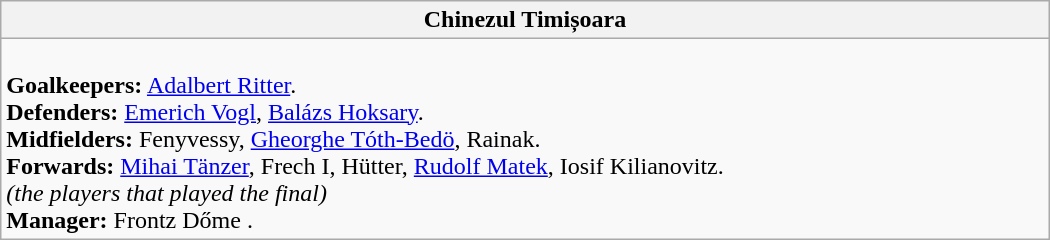<table class="wikitable" style="width:700px">
<tr>
<th>Chinezul Timișoara</th>
</tr>
<tr>
<td><br><strong>Goalkeepers:</strong> <a href='#'>Adalbert Ritter</a>.<br>
<strong>Defenders:</strong> <a href='#'>Emerich Vogl</a>, <a href='#'>Balázs Hoksary</a>.<br>
<strong>Midfielders:</strong> Fenyvessy, <a href='#'>Gheorghe Tóth-Bedö</a>, Rainak.<br>
<strong>Forwards:</strong> <a href='#'>Mihai Tänzer</a>, Frech I, Hütter, <a href='#'>Rudolf Matek</a>, Iosif Kilianovitz.<br>
<em>(the players that played the final)</em><br><strong>Manager:</strong> Frontz Dőme .</td>
</tr>
</table>
